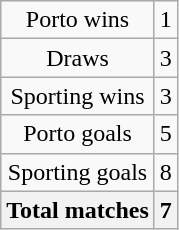<table class="wikitable" style="text-align:center">
<tr>
<td>Porto wins</td>
<td>1</td>
</tr>
<tr>
<td>Draws</td>
<td>3</td>
</tr>
<tr>
<td>Sporting wins</td>
<td>3</td>
</tr>
<tr>
<td>Porto goals</td>
<td>5</td>
</tr>
<tr>
<td>Sporting goals</td>
<td>8</td>
</tr>
<tr>
<th>Total matches</th>
<th>7</th>
</tr>
</table>
